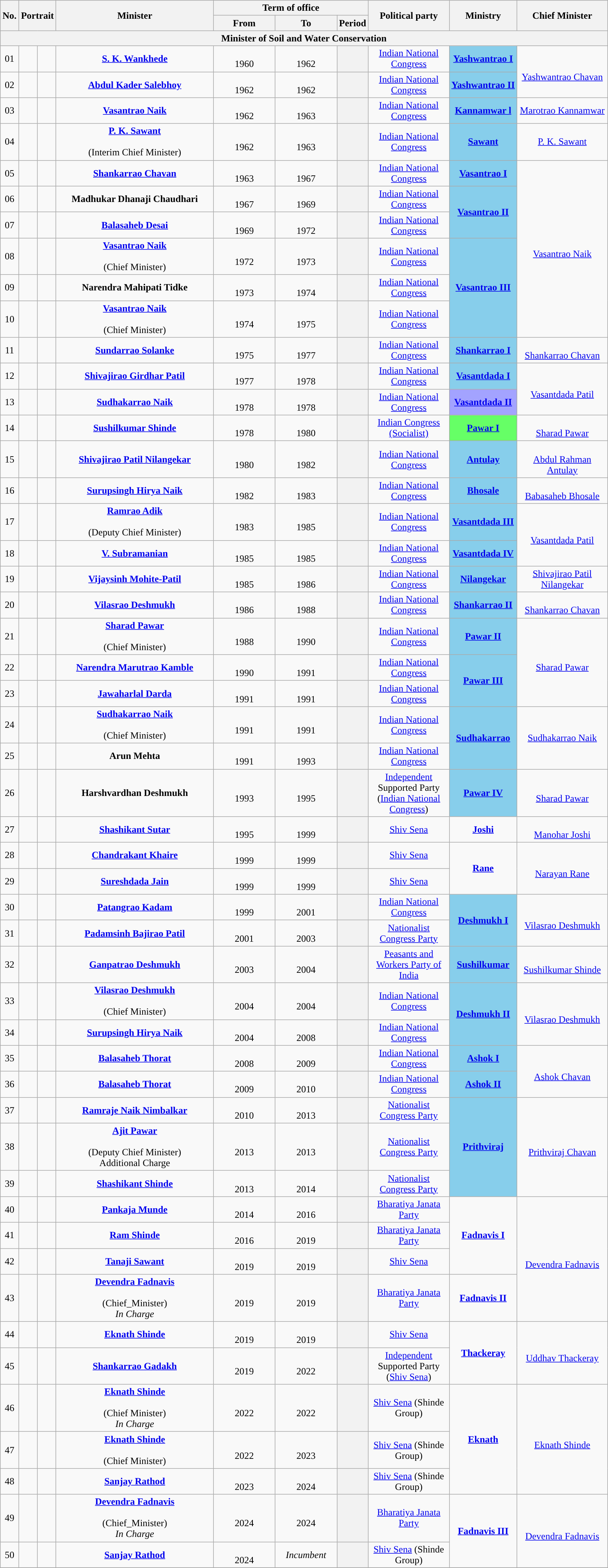<table class="wikitable" style="text-align:center">
<tr>
<th rowspan="2">No.</th>
<th rowspan="2" colspan="2">Portrait</th>
<th rowspan="2" style="width:16em">Minister<br></th>
<th colspan="3">Term of office</th>
<th rowspan="2" style="width:8em">Political party</th>
<th rowspan="2">Ministry</th>
<th rowspan="2" style="width:9em">Chief Minister</th>
</tr>
<tr>
<th style="width:6em">From</th>
<th style="width:6em">To</th>
<th>Period</th>
</tr>
<tr>
<th colspan="10">Minister of Soil and Water Conservation</th>
</tr>
<tr>
<td>01</td>
<td style="color:inherit;background:"></td>
<td></td>
<td><strong><a href='#'>S. K. Wankhede</a></strong>  <br> </td>
<td><br>1960</td>
<td><br>1962</td>
<th></th>
<td><a href='#'>Indian National Congress</a></td>
<td bgcolor="#87CEEB"><a href='#'><strong>Yashwantrao I</strong></a></td>
<td rowspan="2"> <br><a href='#'>Yashwantrao Chavan</a></td>
</tr>
<tr>
<td>02</td>
<td style="color:inherit;background:"></td>
<td></td>
<td><strong><a href='#'>Abdul Kader Salebhoy</a></strong>  <br> </td>
<td><br>1962</td>
<td><br>1962</td>
<th></th>
<td><a href='#'>Indian National Congress</a></td>
<td bgcolor="#87CEEB"><a href='#'><strong>Yashwantrao II</strong></a></td>
</tr>
<tr>
<td>03</td>
<td style="color:inherit;background:"></td>
<td></td>
<td><strong><a href='#'>Vasantrao Naik</a></strong> <br> </td>
<td><br>1962</td>
<td><br>1963</td>
<th></th>
<td><a href='#'>Indian National Congress</a></td>
<td bgcolor="#87CEEB"><a href='#'><strong>Kannamwar l</strong></a></td>
<td><a href='#'>Marotrao Kannamwar</a></td>
</tr>
<tr>
<td>04</td>
<td style="color:inherit;background:"></td>
<td></td>
<td><strong><a href='#'>P. K. Sawant</a></strong> <br>  <br>(Interim Chief Minister)</td>
<td><br>1962</td>
<td><br>1963</td>
<th></th>
<td><a href='#'>Indian National Congress</a></td>
<td bgcolor="#87CEEB"><a href='#'><strong>Sawant</strong></a></td>
<td><a href='#'>P. K. Sawant</a></td>
</tr>
<tr>
<td>05</td>
<td style="color:inherit;background:"></td>
<td></td>
<td><strong><a href='#'>Shankarrao Chavan</a></strong> <br> </td>
<td><br>1963</td>
<td><br>1967</td>
<th></th>
<td><a href='#'>Indian National Congress</a></td>
<td bgcolor="#87CEEB"><a href='#'><strong>Vasantrao I</strong></a></td>
<td rowspan="6"><br><a href='#'>Vasantrao Naik</a></td>
</tr>
<tr>
<td>06</td>
<td style="color:inherit;background:"></td>
<td></td>
<td><strong>Madhukar Dhanaji Chaudhari</strong> <br> </td>
<td><br>1967</td>
<td><br>1969</td>
<th></th>
<td><a href='#'>Indian National Congress</a></td>
<td rowspan="2" bgcolor="#87CEEB"><a href='#'><strong>Vasantrao II</strong></a></td>
</tr>
<tr>
<td>07</td>
<td style="color:inherit;background:"></td>
<td></td>
<td><strong><a href='#'>Balasaheb Desai</a></strong> <br> </td>
<td><br>1969</td>
<td><br>1972</td>
<th></th>
<td><a href='#'>Indian National Congress</a></td>
</tr>
<tr>
<td>08</td>
<td style="color:inherit;background:"></td>
<td></td>
<td><strong><a href='#'>Vasantrao Naik</a></strong> <br> <br> (Chief Minister)</td>
<td><br>1972</td>
<td><br>1973</td>
<th></th>
<td><a href='#'>Indian National Congress</a></td>
<td rowspan="3" bgcolor="#87CEEB"><a href='#'><strong>Vasantrao III</strong></a></td>
</tr>
<tr>
<td>09</td>
<td style="color:inherit;background:"></td>
<td></td>
<td><strong>Narendra Mahipati Tidke</strong> <br> </td>
<td><br>1973</td>
<td><br>1974</td>
<th></th>
<td><a href='#'>Indian National Congress</a></td>
</tr>
<tr>
<td>10</td>
<td style="color:inherit;background:"></td>
<td></td>
<td><strong><a href='#'>Vasantrao Naik</a></strong> <br> <br> (Chief Minister)</td>
<td><br>1974</td>
<td><br>1975</td>
<th></th>
<td><a href='#'>Indian National Congress</a></td>
</tr>
<tr>
<td>11</td>
<td style="color:inherit;background:"></td>
<td></td>
<td><strong><a href='#'>Sundarrao Solanke</a></strong> <br> </td>
<td><br>1975</td>
<td><br>1977</td>
<th></th>
<td><a href='#'>Indian National Congress</a></td>
<td rowspan="1" bgcolor="#87CEEB"><a href='#'><strong>Shankarrao I</strong></a></td>
<td rowspan="1"><br><a href='#'>Shankarrao Chavan</a></td>
</tr>
<tr>
<td>12</td>
<td style="color:inherit;background:"></td>
<td></td>
<td><strong><a href='#'>Shivajirao Girdhar Patil</a></strong> <br> </td>
<td><br>1977</td>
<td><br>1978</td>
<th></th>
<td><a href='#'>Indian National Congress</a></td>
<td rowspan="1" bgcolor="#88CEEB"><a href='#'><strong>Vasantdada I</strong></a></td>
<td rowspan="2"><br><a href='#'>Vasantdada Patil</a></td>
</tr>
<tr>
<td>13</td>
<td style="color:inherit;background:"></td>
<td></td>
<td><strong><a href='#'>Sudhakarrao Naik</a></strong> <br> </td>
<td><br>1978</td>
<td><br>1978</td>
<th></th>
<td><a href='#'>Indian National Congress</a></td>
<td rowspan="1" bgcolor="#A3A3FF"><a href='#'><strong>Vasantdada II</strong></a></td>
</tr>
<tr>
<td>14</td>
<td style="color:inherit;background:"></td>
<td></td>
<td><strong><a href='#'>Sushilkumar Shinde</a></strong> <br> </td>
<td><br>1978</td>
<td><br>1980</td>
<th></th>
<td><a href='#'>Indian Congress (Socialist)</a></td>
<td rowspan="1" bgcolor="#66FF66"><a href='#'><strong>Pawar I</strong></a></td>
<td rowspan="1"><br><a href='#'>Sharad Pawar</a></td>
</tr>
<tr>
<td>15</td>
<td style="color:inherit;background:"></td>
<td></td>
<td><strong><a href='#'>Shivajirao Patil Nilangekar</a></strong> <br> </td>
<td><br>1980</td>
<td><br>1982</td>
<th></th>
<td><a href='#'>Indian National Congress</a></td>
<td rowspan="1" bgcolor="#87CEEB"><a href='#'><strong>Antulay</strong></a></td>
<td rowspan="1"> <br><a href='#'>Abdul Rahman Antulay</a></td>
</tr>
<tr>
<td>16</td>
<td style="color:inherit;background:"></td>
<td></td>
<td><strong><a href='#'>Surupsingh Hirya Naik</a></strong>  <br> </td>
<td><br>1982</td>
<td><br>1983</td>
<th></th>
<td><a href='#'>Indian National Congress</a></td>
<td rowspan="1" bgcolor="#87CEEB"><a href='#'><strong>Bhosale</strong></a></td>
<td rowspan="1"> <br><a href='#'>Babasaheb Bhosale</a></td>
</tr>
<tr>
<td>17</td>
<td style="color:inherit;background:"></td>
<td></td>
<td><strong><a href='#'>Ramrao Adik</a></strong> <br> <br> (Deputy Chief Minister)</td>
<td><br>1983</td>
<td><br>1985</td>
<th></th>
<td><a href='#'>Indian National Congress</a></td>
<td rowspan="1" bgcolor="#87CEEB"><a href='#'><strong>Vasantdada III</strong></a></td>
<td rowspan="2"><br><a href='#'>Vasantdada Patil</a></td>
</tr>
<tr>
<td>18</td>
<td style="color:inherit;background:"></td>
<td></td>
<td><strong><a href='#'>V. Subramanian</a></strong>  <br> </td>
<td><br>1985</td>
<td><br>1985</td>
<th></th>
<td><a href='#'>Indian National Congress</a></td>
<td bgcolor="#87CEEB"><a href='#'><strong>Vasantdada IV</strong></a></td>
</tr>
<tr>
<td>19</td>
<td style="color:inherit;background:"></td>
<td></td>
<td><strong><a href='#'>Vijaysinh Mohite-Patil</a></strong>  <br> </td>
<td><br>1985</td>
<td><br>1986</td>
<th></th>
<td><a href='#'>Indian National Congress</a></td>
<td bgcolor="#87CEEB"><a href='#'><strong>Nilangekar</strong></a></td>
<td><a href='#'>Shivajirao Patil Nilangekar</a></td>
</tr>
<tr>
<td>20</td>
<td style="color:inherit;background:"></td>
<td></td>
<td><strong><a href='#'>Vilasrao Deshmukh</a></strong> <br> </td>
<td><br>1986</td>
<td><br>1988</td>
<th></th>
<td><a href='#'>Indian National Congress</a></td>
<td rowspan="1"bgcolor="#87CEEB"><a href='#'><strong>Shankarrao II</strong></a></td>
<td rowspan="1"> <br><a href='#'>Shankarrao Chavan</a></td>
</tr>
<tr>
<td>21</td>
<td style="color:inherit;background:"></td>
<td></td>
<td><strong><a href='#'>Sharad Pawar</a></strong>  <br> <br> (Chief Minister)</td>
<td><br>1988</td>
<td><br>1990</td>
<th></th>
<td><a href='#'>Indian National Congress</a></td>
<td rowspan="1" bgcolor="#87CEEB"><a href='#'><strong>Pawar II</strong></a></td>
<td rowspan="3"> <br><a href='#'>Sharad Pawar</a></td>
</tr>
<tr>
<td>22</td>
<td style="color:inherit;background:"></td>
<td></td>
<td><strong><a href='#'>Narendra Marutrao Kamble</a></strong> <br> </td>
<td><br>1990</td>
<td><br>1991</td>
<th></th>
<td><a href='#'>Indian National Congress</a></td>
<td rowspan="2" bgcolor="#87CEEB"><a href='#'><strong>Pawar III</strong></a></td>
</tr>
<tr>
<td>23</td>
<td style="color:inherit;background:"></td>
<td></td>
<td><strong><a href='#'>Jawaharlal Darda</a></strong> <br> </td>
<td><br>1991</td>
<td><br>1991</td>
<th></th>
<td><a href='#'>Indian National Congress</a></td>
</tr>
<tr>
<td>24</td>
<td style="color:inherit;background:"></td>
<td></td>
<td><strong><a href='#'>Sudhakarrao Naik</a></strong> <br> <br> (Chief Minister)</td>
<td><br>1991</td>
<td><br>1991</td>
<th></th>
<td><a href='#'>Indian National Congress</a></td>
<td rowspan="2" bgcolor="#87CEEB"><a href='#'><strong>Sudhakarrao</strong></a></td>
<td rowspan="2"><a href='#'>Sudhakarrao Naik</a></td>
</tr>
<tr>
<td>25</td>
<td style="color:inherit;background:"></td>
<td></td>
<td><strong>Arun Mehta</strong> <br> </td>
<td><br>1991</td>
<td><br>1993</td>
<th></th>
<td><a href='#'>Indian National Congress</a></td>
</tr>
<tr>
<td>26</td>
<td style="color:inherit;background:"></td>
<td></td>
<td><strong>Harshvardhan Deshmukh</strong> <br> </td>
<td><br>1993</td>
<td><br>1995</td>
<th></th>
<td><a href='#'>Independent</a> Supported Party (<a href='#'>Indian National Congress</a>)</td>
<td bgcolor="#87CEEB"><a href='#'><strong>Pawar IV</strong></a></td>
<td> <br><a href='#'>Sharad Pawar</a></td>
</tr>
<tr>
<td>27</td>
<td style="color:inherit;background:"></td>
<td></td>
<td><strong><a href='#'>Shashikant Sutar</a></strong> <br> </td>
<td><br>1995</td>
<td><br>1999</td>
<th></th>
<td><a href='#'>Shiv Sena</a></td>
<td rowspan="1"><a href='#'><strong>Joshi</strong></a></td>
<td rowspan="1"> <br><a href='#'>Manohar Joshi</a></td>
</tr>
<tr>
<td>28</td>
<td style="color:inherit;background:"></td>
<td></td>
<td><strong><a href='#'>Chandrakant Khaire</a></strong> <br> </td>
<td><br>1999</td>
<td><br>1999</td>
<th></th>
<td><a href='#'>Shiv Sena</a></td>
<td rowspan="2"><a href='#'><strong>Rane</strong></a></td>
<td rowspan="2"> <br><a href='#'>Narayan Rane</a></td>
</tr>
<tr>
<td>29</td>
<td style="color:inherit;background:"></td>
<td></td>
<td><strong><a href='#'>Sureshdada Jain</a></strong> <br> </td>
<td><br>1999</td>
<td><br>1999</td>
<th></th>
<td><a href='#'>Shiv Sena</a></td>
</tr>
<tr>
<td>30</td>
<td style="color:inherit;background:"></td>
<td></td>
<td><strong><a href='#'>Patangrao Kadam</a></strong> <br> </td>
<td><br>1999</td>
<td><br>2001</td>
<th></th>
<td><a href='#'>Indian National Congress</a></td>
<td rowspan="2" bgcolor="#87CEEB"><a href='#'><strong>Deshmukh I</strong></a></td>
<td rowspan="2"> <br><a href='#'>Vilasrao Deshmukh</a></td>
</tr>
<tr>
<td>31</td>
<td style="color:inherit;background:"></td>
<td></td>
<td><strong><a href='#'>Padamsinh Bajirao Patil</a></strong> <br> </td>
<td><br>2001</td>
<td><br>2003</td>
<th></th>
<td><a href='#'>Nationalist Congress Party</a></td>
</tr>
<tr>
<td>32</td>
<td style="color:inherit;background:"></td>
<td></td>
<td><strong><a href='#'>Ganpatrao Deshmukh</a></strong> <br> </td>
<td><br>2003</td>
<td><br>2004</td>
<th></th>
<td><a href='#'>Peasants and Workers Party of India</a></td>
<td rowspan="1" bgcolor="#87CEEB"><a href='#'><strong>Sushilkumar</strong></a></td>
<td rowspan="1"> <br><a href='#'>Sushilkumar Shinde</a></td>
</tr>
<tr>
<td>33</td>
<td style="color:inherit;background:"></td>
<td></td>
<td><strong><a href='#'>Vilasrao Deshmukh</a></strong> <br> <br> (Chief Minister)</td>
<td><br>2004</td>
<td><br>2004</td>
<th></th>
<td><a href='#'>Indian National Congress</a></td>
<td rowspan="2" bgcolor="#87CEEB"><a href='#'><strong>Deshmukh II</strong></a></td>
<td rowspan="2"> <br><a href='#'>Vilasrao Deshmukh</a></td>
</tr>
<tr>
<td>34</td>
<td style="color:inherit;background:"></td>
<td></td>
<td><strong><a href='#'>Surupsingh Hirya Naik</a></strong> <br> </td>
<td><br>2004</td>
<td><br>2008</td>
<th></th>
<td><a href='#'>Indian National Congress</a></td>
</tr>
<tr>
<td>35</td>
<td style="color:inherit;background:"></td>
<td></td>
<td><strong><a href='#'>Balasaheb Thorat</a></strong> <br> </td>
<td><br>2008</td>
<td><br>2009</td>
<th></th>
<td><a href='#'>Indian National Congress</a></td>
<td bgcolor="#87CEEB"><a href='#'><strong>Ashok I</strong></a></td>
<td rowspan="2"><br><a href='#'>Ashok Chavan</a></td>
</tr>
<tr>
<td>36</td>
<td style="color:inherit;background:"></td>
<td></td>
<td><strong><a href='#'>Balasaheb Thorat</a></strong> <br> </td>
<td><br>2009</td>
<td><br>2010</td>
<th></th>
<td><a href='#'>Indian National Congress</a></td>
<td bgcolor="#87CEEB"><a href='#'><strong>Ashok II</strong></a></td>
</tr>
<tr>
<td>37</td>
<td style="color:inherit;background:"></td>
<td></td>
<td><strong><a href='#'>Ramraje Naik Nimbalkar</a></strong> <br> </td>
<td><br>2010</td>
<td><br>2013</td>
<th></th>
<td><a href='#'>Nationalist Congress Party</a></td>
<td rowspan="3" bgcolor="#87CEEB"><a href='#'><strong>Prithviraj</strong></a></td>
<td rowspan="3"><br><a href='#'>Prithviraj Chavan</a></td>
</tr>
<tr>
<td>38</td>
<td style="color:inherit;background:"></td>
<td></td>
<td><strong><a href='#'>Ajit Pawar</a></strong> <br> <br>(Deputy Chief Minister)<br>Additional Charge</td>
<td><br>2013</td>
<td><br>2013</td>
<th></th>
<td><a href='#'>Nationalist Congress Party</a></td>
</tr>
<tr>
<td>39</td>
<td style="color:inherit;background:"></td>
<td></td>
<td><strong><a href='#'>Shashikant Shinde</a></strong> <br> </td>
<td><br>2013</td>
<td><br>2014</td>
<th></th>
<td><a href='#'>Nationalist Congress Party</a></td>
</tr>
<tr>
<td>40</td>
<td style="color:inherit;background:"></td>
<td></td>
<td><strong><a href='#'>Pankaja Munde</a></strong>  <br> </td>
<td><br>2014</td>
<td><br>2016</td>
<th></th>
<td rowspan="1"><a href='#'>Bharatiya Janata Party</a></td>
<td rowspan="3"><a href='#'><strong>Fadnavis I</strong></a></td>
<td rowspan="4"> <br><a href='#'>Devendra Fadnavis</a></td>
</tr>
<tr>
<td>41</td>
<td style="color:inherit;background:"></td>
<td></td>
<td><strong><a href='#'>Ram Shinde</a></strong> <br> </td>
<td><br>2016</td>
<td><br>2019</td>
<th></th>
<td rowspan="1"><a href='#'>Bharatiya Janata Party</a></td>
</tr>
<tr>
<td>42</td>
<td style="color:inherit;background:"></td>
<td></td>
<td><strong><a href='#'>Tanaji Sawant</a></strong> <br> </td>
<td><br>2019</td>
<td><br>2019</td>
<th></th>
<td><a href='#'>Shiv Sena</a></td>
</tr>
<tr>
<td>43</td>
<td style="color:inherit;background:"></td>
<td></td>
<td><strong><a href='#'>Devendra Fadnavis</a></strong>  <br> <br>(Chief_Minister) <br><em>In Charge</em></td>
<td><br>2019</td>
<td><br>2019</td>
<th></th>
<td><a href='#'>Bharatiya Janata Party</a></td>
<td rowspan="1"><a href='#'><strong>Fadnavis II</strong></a></td>
</tr>
<tr>
<td>44</td>
<td style="color:inherit;background:"></td>
<td></td>
<td><strong><a href='#'>Eknath Shinde</a></strong> <br> </td>
<td><br>2019</td>
<td><br>2019</td>
<th></th>
<td><a href='#'>Shiv Sena</a></td>
<td rowspan="2"><a href='#'><strong>Thackeray</strong></a></td>
<td rowspan="2"> <br><a href='#'>Uddhav Thackeray</a></td>
</tr>
<tr>
<td>45</td>
<td style="color:inherit;background:"></td>
<td></td>
<td><strong><a href='#'>Shankarrao Gadakh</a></strong> <br> </td>
<td><br>2019</td>
<td><br>2022</td>
<th></th>
<td><a href='#'>Independent</a> Supported Party (<a href='#'>Shiv Sena</a>)</td>
</tr>
<tr>
<td>46</td>
<td style="color:inherit;background:"></td>
<td></td>
<td><strong><a href='#'>Eknath Shinde</a></strong> <br>  <br>(Chief Minister)<br><em>In Charge</em></td>
<td><br>2022</td>
<td><br>2022</td>
<th></th>
<td><a href='#'>Shiv Sena</a> (Shinde Group)</td>
<td rowspan="3"><a href='#'><strong>Eknath</strong></a></td>
<td rowspan="3"> <br><a href='#'>Eknath Shinde</a></td>
</tr>
<tr>
<td>47</td>
<td style="color:inherit;background:"></td>
<td></td>
<td><strong><a href='#'>Eknath Shinde</a></strong> <br>  <br>(Chief Minister)</td>
<td><br>2022</td>
<td><br>2023</td>
<th></th>
<td><a href='#'>Shiv Sena</a> (Shinde Group)</td>
</tr>
<tr>
<td>48</td>
<td style="color:inherit;background:"></td>
<td></td>
<td><strong><a href='#'>Sanjay Rathod</a></strong> <br> </td>
<td><br>2023</td>
<td><br>2024</td>
<th></th>
<td><a href='#'>Shiv Sena</a> (Shinde Group)</td>
</tr>
<tr>
<td>49</td>
<td style="color:inherit;background:"></td>
<td></td>
<td><strong><a href='#'>Devendra Fadnavis</a></strong>  <br> <br>(Chief_Minister) <br><em>In Charge</em></td>
<td><br>2024</td>
<td><br>2024</td>
<th></th>
<td><a href='#'>Bharatiya Janata Party</a></td>
<td rowspan="2"><a href='#'><strong>Fadnavis III</strong></a></td>
<td rowspan="2"> <br><a href='#'>Devendra Fadnavis</a></td>
</tr>
<tr>
<td>50</td>
<td style="color:inherit;background:"></td>
<td></td>
<td><strong><a href='#'>Sanjay Rathod</a></strong> <br> </td>
<td><br>2024</td>
<td><em>Incumbent</em></td>
<th></th>
<td><a href='#'>Shiv Sena</a> (Shinde Group)</td>
</tr>
<tr>
</tr>
</table>
